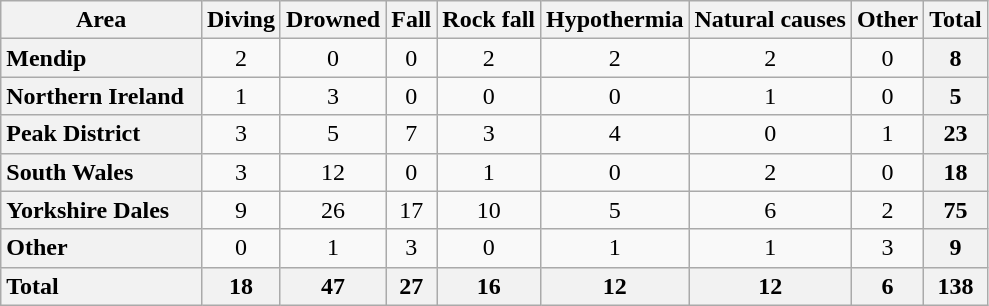<table class="wikitable">
<tr>
<th>Area</th>
<th>Diving</th>
<th>Drowned</th>
<th>Fall</th>
<th>Rock fall</th>
<th>Hypothermia</th>
<th>Natural causes</th>
<th>Other</th>
<th>Total</th>
</tr>
<tr style="text-align: center">
<td style="text-align: left; font-weight: bold; background-color: #f2f2f2">Mendip</td>
<td>2</td>
<td>0</td>
<td>0</td>
<td>2</td>
<td>2</td>
<td>2</td>
<td>0</td>
<td style="font-weight: bold; background-color: #f2f2f2">8</td>
</tr>
<tr style="text-align: center">
<td style="text-align: left; font-weight: bold; background-color: #f2f2f2">Northern Ireland  </td>
<td>1</td>
<td>3</td>
<td>0</td>
<td>0</td>
<td>0</td>
<td>1</td>
<td>0</td>
<td style="font-weight: bold; background-color: #f2f2f2">5</td>
</tr>
<tr style="text-align: center">
<td style="text-align: left; font-weight: bold; background-color: #f2f2f2">Peak District</td>
<td>3</td>
<td>5</td>
<td>7</td>
<td>3</td>
<td>4</td>
<td>0</td>
<td>1</td>
<td style="font-weight: bold; background-color: #f2f2f2">23</td>
</tr>
<tr style="text-align: center">
<td style="text-align: left; font-weight: bold; background-color: #f2f2f2">South Wales</td>
<td>3</td>
<td>12</td>
<td>0</td>
<td>1</td>
<td>0</td>
<td>2</td>
<td>0</td>
<td style="font-weight: bold; background-color: #f2f2f2">18</td>
</tr>
<tr style="text-align: center">
<td style="text-align: left; font-weight: bold; background-color: #f2f2f2">Yorkshire Dales  </td>
<td>9</td>
<td>26</td>
<td>17</td>
<td>10</td>
<td>5</td>
<td>6</td>
<td>2</td>
<td style="font-weight: bold; background-color: #f2f2f2">75</td>
</tr>
<tr style="text-align: center">
<td style="text-align: left; font-weight: bold; background-color: #f2f2f2">Other</td>
<td>0</td>
<td>1</td>
<td>3</td>
<td>0</td>
<td>1</td>
<td>1</td>
<td>3</td>
<td style="font-weight: bold; background-color: #f2f2f2">9</td>
</tr>
<tr style="text-align: center; font-weight: bold; background-color: #f2f2f2">
<td style="text-align: left">Total</td>
<td>18</td>
<td>47</td>
<td>27</td>
<td>16</td>
<td>12</td>
<td>12</td>
<td>6</td>
<td>138</td>
</tr>
</table>
